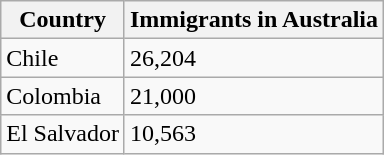<table class="wikitable">
<tr>
<th>Country</th>
<th>Immigrants in Australia</th>
</tr>
<tr>
<td>Chile</td>
<td>26,204</td>
</tr>
<tr>
<td>Colombia</td>
<td>21,000</td>
</tr>
<tr>
<td>El Salvador</td>
<td>10,563</td>
</tr>
</table>
